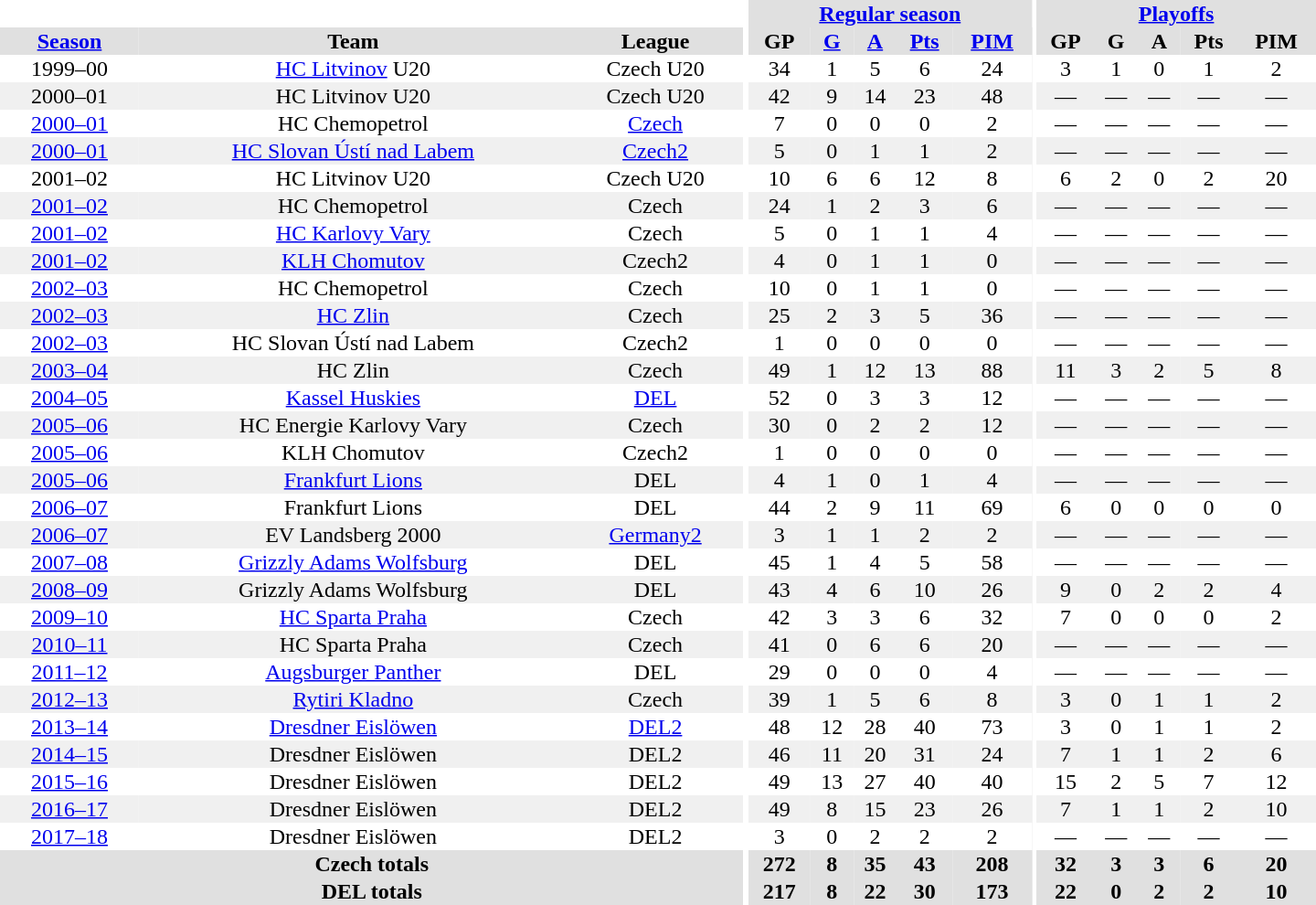<table border="0" cellpadding="1" cellspacing="0" style="text-align:center; width:60em">
<tr bgcolor="#e0e0e0">
<th colspan="3" bgcolor="#ffffff"></th>
<th rowspan="99" bgcolor="#ffffff"></th>
<th colspan="5"><a href='#'>Regular season</a></th>
<th rowspan="99" bgcolor="#ffffff"></th>
<th colspan="5"><a href='#'>Playoffs</a></th>
</tr>
<tr bgcolor="#e0e0e0">
<th><a href='#'>Season</a></th>
<th>Team</th>
<th>League</th>
<th>GP</th>
<th><a href='#'>G</a></th>
<th><a href='#'>A</a></th>
<th><a href='#'>Pts</a></th>
<th><a href='#'>PIM</a></th>
<th>GP</th>
<th>G</th>
<th>A</th>
<th>Pts</th>
<th>PIM</th>
</tr>
<tr>
<td>1999–00</td>
<td><a href='#'>HC Litvinov</a> U20</td>
<td>Czech U20</td>
<td>34</td>
<td>1</td>
<td>5</td>
<td>6</td>
<td>24</td>
<td>3</td>
<td>1</td>
<td>0</td>
<td>1</td>
<td>2</td>
</tr>
<tr bgcolor="#f0f0f0">
<td>2000–01</td>
<td>HC Litvinov U20</td>
<td>Czech U20</td>
<td>42</td>
<td>9</td>
<td>14</td>
<td>23</td>
<td>48</td>
<td>—</td>
<td>—</td>
<td>—</td>
<td>—</td>
<td>—</td>
</tr>
<tr>
<td><a href='#'>2000–01</a></td>
<td>HC Chemopetrol</td>
<td><a href='#'>Czech</a></td>
<td>7</td>
<td>0</td>
<td>0</td>
<td>0</td>
<td>2</td>
<td>—</td>
<td>—</td>
<td>—</td>
<td>—</td>
<td>—</td>
</tr>
<tr bgcolor="#f0f0f0">
<td><a href='#'>2000–01</a></td>
<td><a href='#'>HC Slovan Ústí nad Labem</a></td>
<td><a href='#'>Czech2</a></td>
<td>5</td>
<td>0</td>
<td>1</td>
<td>1</td>
<td>2</td>
<td>—</td>
<td>—</td>
<td>—</td>
<td>—</td>
<td>—</td>
</tr>
<tr>
<td>2001–02</td>
<td>HC Litvinov U20</td>
<td>Czech U20</td>
<td>10</td>
<td>6</td>
<td>6</td>
<td>12</td>
<td>8</td>
<td>6</td>
<td>2</td>
<td>0</td>
<td>2</td>
<td>20</td>
</tr>
<tr bgcolor="#f0f0f0">
<td><a href='#'>2001–02</a></td>
<td>HC Chemopetrol</td>
<td>Czech</td>
<td>24</td>
<td>1</td>
<td>2</td>
<td>3</td>
<td>6</td>
<td>—</td>
<td>—</td>
<td>—</td>
<td>—</td>
<td>—</td>
</tr>
<tr>
<td><a href='#'>2001–02</a></td>
<td><a href='#'>HC Karlovy Vary</a></td>
<td>Czech</td>
<td>5</td>
<td>0</td>
<td>1</td>
<td>1</td>
<td>4</td>
<td>—</td>
<td>—</td>
<td>—</td>
<td>—</td>
<td>—</td>
</tr>
<tr bgcolor="#f0f0f0">
<td><a href='#'>2001–02</a></td>
<td><a href='#'>KLH Chomutov</a></td>
<td>Czech2</td>
<td>4</td>
<td>0</td>
<td>1</td>
<td>1</td>
<td>0</td>
<td>—</td>
<td>—</td>
<td>—</td>
<td>—</td>
<td>—</td>
</tr>
<tr>
<td><a href='#'>2002–03</a></td>
<td>HC Chemopetrol</td>
<td>Czech</td>
<td>10</td>
<td>0</td>
<td>1</td>
<td>1</td>
<td>0</td>
<td>—</td>
<td>—</td>
<td>—</td>
<td>—</td>
<td>—</td>
</tr>
<tr bgcolor="#f0f0f0">
<td><a href='#'>2002–03</a></td>
<td><a href='#'>HC Zlin</a></td>
<td>Czech</td>
<td>25</td>
<td>2</td>
<td>3</td>
<td>5</td>
<td>36</td>
<td>—</td>
<td>—</td>
<td>—</td>
<td>—</td>
<td>—</td>
</tr>
<tr>
<td><a href='#'>2002–03</a></td>
<td>HC Slovan Ústí nad Labem</td>
<td>Czech2</td>
<td>1</td>
<td>0</td>
<td>0</td>
<td>0</td>
<td>0</td>
<td>—</td>
<td>—</td>
<td>—</td>
<td>—</td>
<td>—</td>
</tr>
<tr bgcolor="#f0f0f0">
<td><a href='#'>2003–04</a></td>
<td>HC Zlin</td>
<td>Czech</td>
<td>49</td>
<td>1</td>
<td>12</td>
<td>13</td>
<td>88</td>
<td>11</td>
<td>3</td>
<td>2</td>
<td>5</td>
<td>8</td>
</tr>
<tr>
<td><a href='#'>2004–05</a></td>
<td><a href='#'>Kassel Huskies</a></td>
<td><a href='#'>DEL</a></td>
<td>52</td>
<td>0</td>
<td>3</td>
<td>3</td>
<td>12</td>
<td>—</td>
<td>—</td>
<td>—</td>
<td>—</td>
<td>—</td>
</tr>
<tr bgcolor="#f0f0f0">
<td><a href='#'>2005–06</a></td>
<td>HC Energie Karlovy Vary</td>
<td>Czech</td>
<td>30</td>
<td>0</td>
<td>2</td>
<td>2</td>
<td>12</td>
<td>—</td>
<td>—</td>
<td>—</td>
<td>—</td>
<td>—</td>
</tr>
<tr>
<td><a href='#'>2005–06</a></td>
<td>KLH Chomutov</td>
<td>Czech2</td>
<td>1</td>
<td>0</td>
<td>0</td>
<td>0</td>
<td>0</td>
<td>—</td>
<td>—</td>
<td>—</td>
<td>—</td>
<td>—</td>
</tr>
<tr bgcolor="#f0f0f0">
<td><a href='#'>2005–06</a></td>
<td><a href='#'>Frankfurt Lions</a></td>
<td>DEL</td>
<td>4</td>
<td>1</td>
<td>0</td>
<td>1</td>
<td>4</td>
<td>—</td>
<td>—</td>
<td>—</td>
<td>—</td>
<td>—</td>
</tr>
<tr>
<td><a href='#'>2006–07</a></td>
<td>Frankfurt Lions</td>
<td>DEL</td>
<td>44</td>
<td>2</td>
<td>9</td>
<td>11</td>
<td>69</td>
<td>6</td>
<td>0</td>
<td>0</td>
<td>0</td>
<td>0</td>
</tr>
<tr bgcolor="#f0f0f0">
<td><a href='#'>2006–07</a></td>
<td>EV Landsberg 2000</td>
<td><a href='#'>Germany2</a></td>
<td>3</td>
<td>1</td>
<td>1</td>
<td>2</td>
<td>2</td>
<td>—</td>
<td>—</td>
<td>—</td>
<td>—</td>
<td>—</td>
</tr>
<tr>
<td><a href='#'>2007–08</a></td>
<td><a href='#'>Grizzly Adams Wolfsburg</a></td>
<td>DEL</td>
<td>45</td>
<td>1</td>
<td>4</td>
<td>5</td>
<td>58</td>
<td>—</td>
<td>—</td>
<td>—</td>
<td>—</td>
<td>—</td>
</tr>
<tr bgcolor="#f0f0f0">
<td><a href='#'>2008–09</a></td>
<td>Grizzly Adams Wolfsburg</td>
<td>DEL</td>
<td>43</td>
<td>4</td>
<td>6</td>
<td>10</td>
<td>26</td>
<td>9</td>
<td>0</td>
<td>2</td>
<td>2</td>
<td>4</td>
</tr>
<tr>
<td><a href='#'>2009–10</a></td>
<td><a href='#'>HC Sparta Praha</a></td>
<td>Czech</td>
<td>42</td>
<td>3</td>
<td>3</td>
<td>6</td>
<td>32</td>
<td>7</td>
<td>0</td>
<td>0</td>
<td>0</td>
<td>2</td>
</tr>
<tr bgcolor="#f0f0f0">
<td><a href='#'>2010–11</a></td>
<td>HC Sparta Praha</td>
<td>Czech</td>
<td>41</td>
<td>0</td>
<td>6</td>
<td>6</td>
<td>20</td>
<td>—</td>
<td>—</td>
<td>—</td>
<td>—</td>
<td>—</td>
</tr>
<tr>
<td><a href='#'>2011–12</a></td>
<td><a href='#'>Augsburger Panther</a></td>
<td>DEL</td>
<td>29</td>
<td>0</td>
<td>0</td>
<td>0</td>
<td>4</td>
<td>—</td>
<td>—</td>
<td>—</td>
<td>—</td>
<td>—</td>
</tr>
<tr bgcolor="#f0f0f0">
<td><a href='#'>2012–13</a></td>
<td><a href='#'>Rytiri Kladno</a></td>
<td>Czech</td>
<td>39</td>
<td>1</td>
<td>5</td>
<td>6</td>
<td>8</td>
<td>3</td>
<td>0</td>
<td>1</td>
<td>1</td>
<td>2</td>
</tr>
<tr>
<td><a href='#'>2013–14</a></td>
<td><a href='#'>Dresdner Eislöwen</a></td>
<td><a href='#'>DEL2</a></td>
<td>48</td>
<td>12</td>
<td>28</td>
<td>40</td>
<td>73</td>
<td>3</td>
<td>0</td>
<td>1</td>
<td>1</td>
<td>2</td>
</tr>
<tr bgcolor="#f0f0f0">
<td><a href='#'>2014–15</a></td>
<td>Dresdner Eislöwen</td>
<td>DEL2</td>
<td>46</td>
<td>11</td>
<td>20</td>
<td>31</td>
<td>24</td>
<td>7</td>
<td>1</td>
<td>1</td>
<td>2</td>
<td>6</td>
</tr>
<tr>
<td><a href='#'>2015–16</a></td>
<td>Dresdner Eislöwen</td>
<td>DEL2</td>
<td>49</td>
<td>13</td>
<td>27</td>
<td>40</td>
<td>40</td>
<td>15</td>
<td>2</td>
<td>5</td>
<td>7</td>
<td>12</td>
</tr>
<tr bgcolor="#f0f0f0">
<td><a href='#'>2016–17</a></td>
<td>Dresdner Eislöwen</td>
<td>DEL2</td>
<td>49</td>
<td>8</td>
<td>15</td>
<td>23</td>
<td>26</td>
<td>7</td>
<td>1</td>
<td>1</td>
<td>2</td>
<td>10</td>
</tr>
<tr>
<td><a href='#'>2017–18</a></td>
<td>Dresdner Eislöwen</td>
<td>DEL2</td>
<td>3</td>
<td>0</td>
<td>2</td>
<td>2</td>
<td>2</td>
<td>—</td>
<td>—</td>
<td>—</td>
<td>—</td>
<td>—</td>
</tr>
<tr>
</tr>
<tr ALIGN="center" bgcolor="#e0e0e0">
<th colspan="3">Czech totals</th>
<th ALIGN="center">272</th>
<th ALIGN="center">8</th>
<th ALIGN="center">35</th>
<th ALIGN="center">43</th>
<th ALIGN="center">208</th>
<th ALIGN="center">32</th>
<th ALIGN="center">3</th>
<th ALIGN="center">3</th>
<th ALIGN="center">6</th>
<th ALIGN="center">20</th>
</tr>
<tr>
</tr>
<tr ALIGN="center" bgcolor="#e0e0e0">
<th colspan="3">DEL totals</th>
<th ALIGN="center">217</th>
<th ALIGN="center">8</th>
<th ALIGN="center">22</th>
<th ALIGN="center">30</th>
<th ALIGN="center">173</th>
<th ALIGN="center">22</th>
<th ALIGN="center">0</th>
<th ALIGN="center">2</th>
<th ALIGN="center">2</th>
<th ALIGN="center">10</th>
</tr>
</table>
